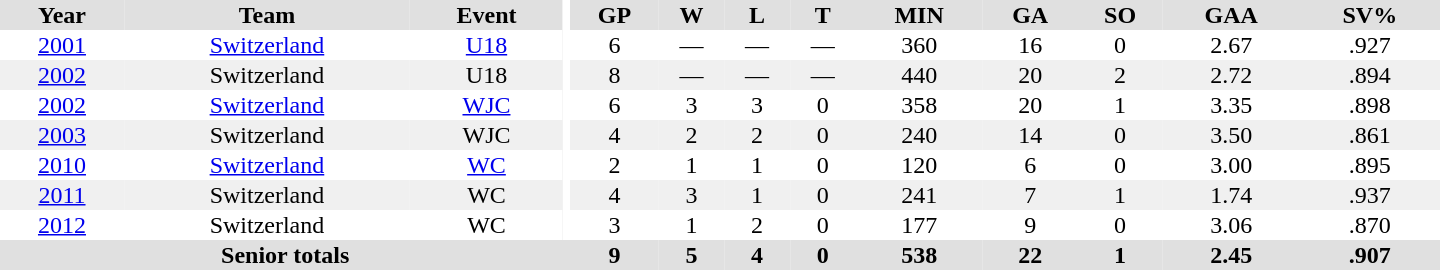<table border="0" cellpadding="1" cellspacing="0" ID="Table3" style="text-align:center; width:60em">
<tr ALIGN="center" bgcolor="#e0e0e0">
<th>Year</th>
<th>Team</th>
<th>Event</th>
<th rowspan="99" bgcolor="#ffffff"></th>
<th>GP</th>
<th>W</th>
<th>L</th>
<th>T</th>
<th>MIN</th>
<th>GA</th>
<th>SO</th>
<th>GAA</th>
<th>SV%</th>
</tr>
<tr>
<td><a href='#'>2001</a></td>
<td><a href='#'>Switzerland</a></td>
<td><a href='#'>U18</a></td>
<td>6</td>
<td>—</td>
<td>—</td>
<td>—</td>
<td>360</td>
<td>16</td>
<td>0</td>
<td>2.67</td>
<td>.927</td>
</tr>
<tr bgcolor="#f0f0f0">
<td><a href='#'>2002</a></td>
<td>Switzerland</td>
<td>U18</td>
<td>8</td>
<td>—</td>
<td>—</td>
<td>—</td>
<td>440</td>
<td>20</td>
<td>2</td>
<td>2.72</td>
<td>.894</td>
</tr>
<tr>
<td><a href='#'>2002</a></td>
<td><a href='#'>Switzerland</a></td>
<td><a href='#'>WJC</a></td>
<td>6</td>
<td>3</td>
<td>3</td>
<td>0</td>
<td>358</td>
<td>20</td>
<td>1</td>
<td>3.35</td>
<td>.898</td>
</tr>
<tr bgcolor="#f0f0f0">
<td><a href='#'>2003</a></td>
<td>Switzerland</td>
<td>WJC</td>
<td>4</td>
<td>2</td>
<td>2</td>
<td>0</td>
<td>240</td>
<td>14</td>
<td>0</td>
<td>3.50</td>
<td>.861</td>
</tr>
<tr>
<td><a href='#'>2010</a></td>
<td><a href='#'>Switzerland</a></td>
<td><a href='#'>WC</a></td>
<td>2</td>
<td>1</td>
<td>1</td>
<td>0</td>
<td>120</td>
<td>6</td>
<td>0</td>
<td>3.00</td>
<td>.895</td>
</tr>
<tr bgcolor="#f0f0f0">
<td><a href='#'>2011</a></td>
<td>Switzerland</td>
<td>WC</td>
<td>4</td>
<td>3</td>
<td>1</td>
<td>0</td>
<td>241</td>
<td>7</td>
<td>1</td>
<td>1.74</td>
<td>.937</td>
</tr>
<tr>
<td><a href='#'>2012</a></td>
<td>Switzerland</td>
<td>WC</td>
<td>3</td>
<td>1</td>
<td>2</td>
<td>0</td>
<td>177</td>
<td>9</td>
<td>0</td>
<td>3.06</td>
<td>.870</td>
</tr>
<tr bgcolor="#e0e0e0">
<th colspan=4>Senior totals</th>
<th>9</th>
<th>5</th>
<th>4</th>
<th>0</th>
<th>538</th>
<th>22</th>
<th>1</th>
<th>2.45</th>
<th>.907</th>
</tr>
</table>
